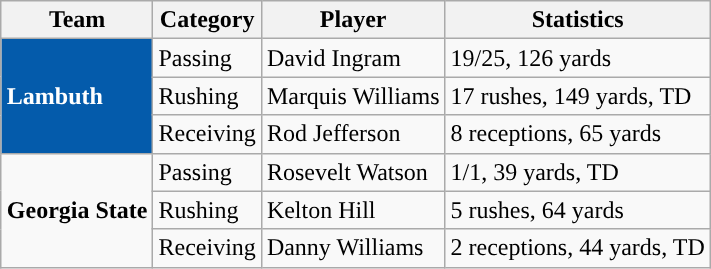<table class="wikitable" style="float: right;">
<tr>
<th>Team</th>
<th>Category</th>
<th>Player</th>
<th>Statistics</th>
</tr>
<tr>
<td rowspan=3 style="background:#045bab; color:white; "><strong>Lambuth</strong></td>
<td>Passing</td>
<td>David Ingram</td>
<td>19/25, 126 yards</td>
</tr>
<tr>
<td>Rushing</td>
<td>Marquis Williams</td>
<td>17 rushes, 149 yards, TD</td>
</tr>
<tr>
<td>Receiving</td>
<td>Rod Jefferson</td>
<td>8 receptions, 65 yards</td>
</tr>
<tr>
<td rowspan=3><strong>Georgia State</strong></td>
<td>Passing</td>
<td>Rosevelt Watson</td>
<td>1/1, 39 yards, TD</td>
</tr>
<tr>
<td>Rushing</td>
<td>Kelton Hill</td>
<td>5 rushes, 64 yards</td>
</tr>
<tr>
<td>Receiving</td>
<td>Danny Williams</td>
<td>2 receptions, 44 yards, TD</td>
</tr>
</table>
